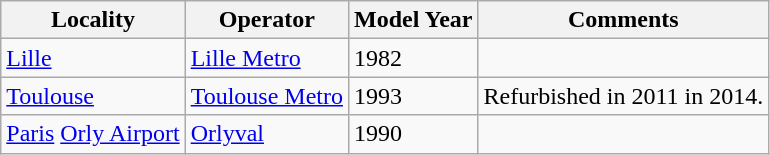<table class="wikitable">
<tr>
<th>Locality</th>
<th>Operator</th>
<th>Model Year</th>
<th>Comments</th>
</tr>
<tr>
<td><a href='#'>Lille</a></td>
<td><a href='#'>Lille Metro</a></td>
<td>1982</td>
<td></td>
</tr>
<tr>
<td><a href='#'>Toulouse</a></td>
<td><a href='#'>Toulouse Metro</a></td>
<td>1993</td>
<td>Refurbished in 2011 in 2014.</td>
</tr>
<tr>
<td><a href='#'>Paris</a> <a href='#'>Orly Airport</a></td>
<td><a href='#'>Orlyval</a></td>
<td>1990</td>
<td></td>
</tr>
</table>
